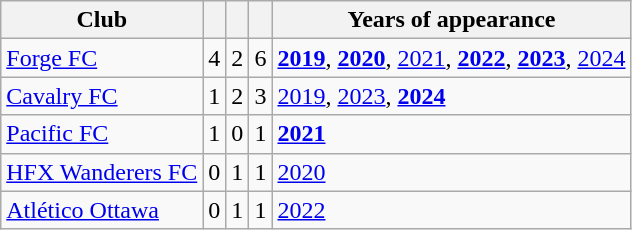<table class="wikitable sortable" style=text-align:center;">
<tr>
<th>Club</th>
<th></th>
<th></th>
<th></th>
<th>Years of appearance</th>
</tr>
<tr>
<td style="text-align:left"><a href='#'>Forge FC</a></td>
<td>4</td>
<td>2</td>
<td>6</td>
<td align=left><a href='#'><strong>2019</strong></a>, <a href='#'><strong>2020</strong></a>, <a href='#'>2021</a>, <a href='#'><strong>2022</strong></a>, <a href='#'><strong>2023</strong></a>, <a href='#'>2024</a></td>
</tr>
<tr>
<td style="text-align:left"><a href='#'>Cavalry FC</a></td>
<td>1</td>
<td>2</td>
<td>3</td>
<td align=left><a href='#'>2019</a>, <a href='#'>2023</a>, <a href='#'><strong>2024</strong></a></td>
</tr>
<tr>
<td style="text-align:left"><a href='#'>Pacific FC</a></td>
<td>1</td>
<td>0</td>
<td>1</td>
<td align=left><a href='#'><strong>2021</strong></a></td>
</tr>
<tr>
<td style="text-align:left"><a href='#'>HFX Wanderers FC</a></td>
<td>0</td>
<td>1</td>
<td>1</td>
<td align=left><a href='#'>2020</a></td>
</tr>
<tr>
<td style="text-align:left"><a href='#'>Atlético Ottawa</a></td>
<td>0</td>
<td>1</td>
<td>1</td>
<td align=left><a href='#'>2022</a></td>
</tr>
</table>
